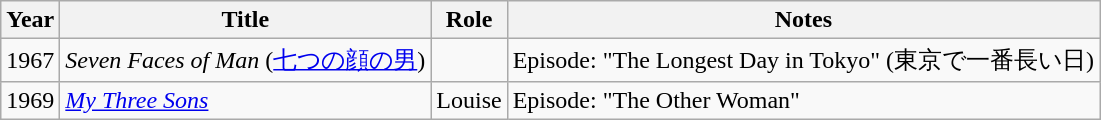<table class="wikitable">
<tr>
<th>Year</th>
<th>Title</th>
<th>Role</th>
<th>Notes</th>
</tr>
<tr>
<td>1967</td>
<td><em>Seven Faces of Man</em> (<a href='#'>七つの顔の男</a>)</td>
<td></td>
<td>Episode: "The Longest Day in Tokyo" (東京で一番長い日)</td>
</tr>
<tr>
<td>1969</td>
<td><em><a href='#'>My Three Sons</a></em></td>
<td>Louise</td>
<td>Episode: "The Other Woman"</td>
</tr>
</table>
